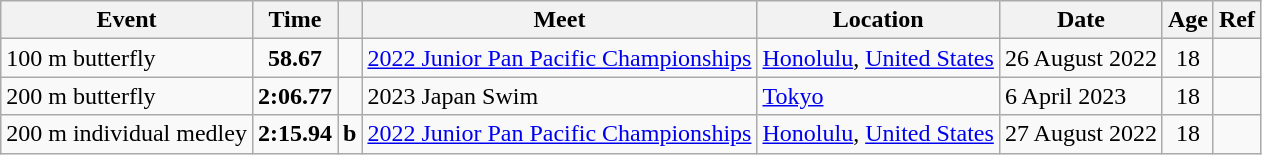<table class="wikitable">
<tr>
<th>Event</th>
<th>Time</th>
<th></th>
<th>Meet</th>
<th>Location</th>
<th>Date</th>
<th>Age</th>
<th>Ref</th>
</tr>
<tr>
<td>100 m butterfly</td>
<td style="text-align:center;"><strong>58.67</strong></td>
<td></td>
<td><a href='#'>2022 Junior Pan Pacific Championships</a></td>
<td><a href='#'>Honolulu</a>, <a href='#'>United States</a></td>
<td>26 August 2022</td>
<td style="text-align:center;">18</td>
<td style="text-align:center;"></td>
</tr>
<tr>
<td>200 m butterfly</td>
<td style="text-align:center;"><strong>2:06.77</strong></td>
<td></td>
<td>2023 Japan Swim</td>
<td><a href='#'>Tokyo</a></td>
<td>6 April 2023</td>
<td style="text-align:center;">18</td>
<td style="text-align:center;"></td>
</tr>
<tr>
<td>200 m individual medley</td>
<td style="text-align:center;"><strong>2:15.94</strong></td>
<td><strong>b</strong></td>
<td><a href='#'>2022 Junior Pan Pacific Championships</a></td>
<td><a href='#'>Honolulu</a>, <a href='#'>United States</a></td>
<td>27 August 2022</td>
<td style="text-align:center;">18</td>
<td style="text-align:center;"></td>
</tr>
</table>
